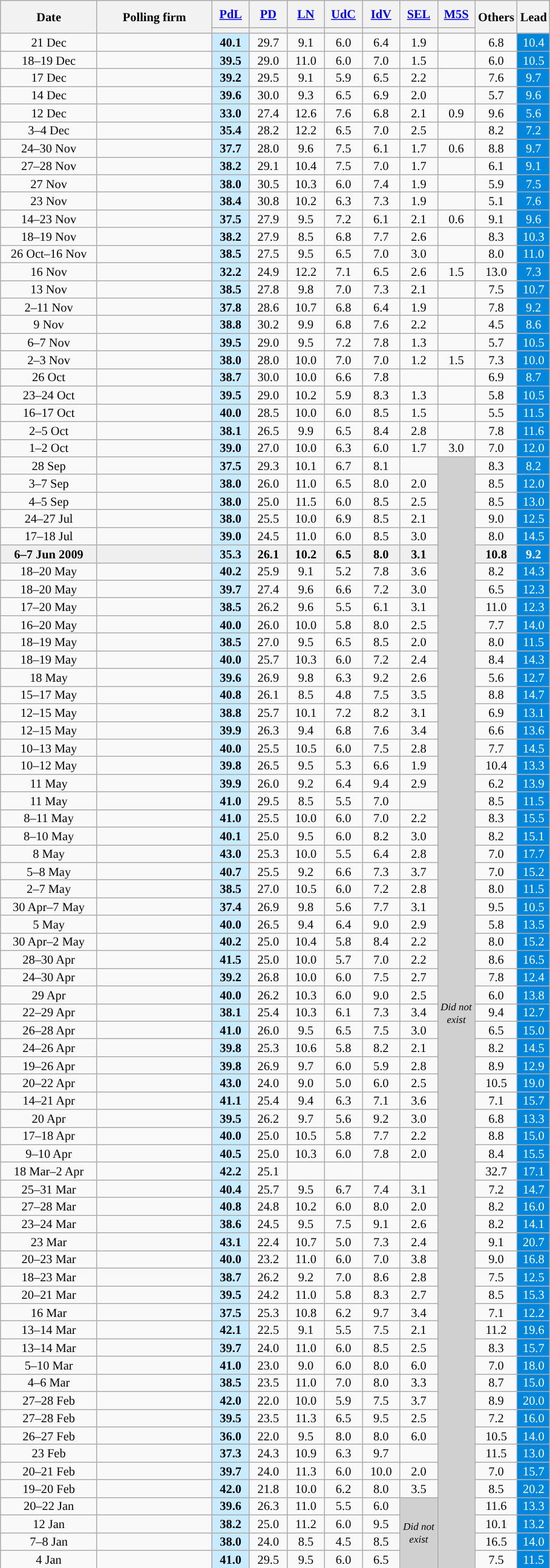<table class="wikitable collapsible" style="text-align:center;font-size:85%;line-height:13px">
<tr style="height:30px; background-color:#E9E9E9">
<th rowspan="2" style="width:100px;">Date</th>
<th rowspan="2" style="width:120px;">Polling firm</th>
<th style="width:35px;"><a href='#'>PdL</a></th>
<th style="width:35px;"><a href='#'>PD</a></th>
<th style="width:35px;"><a href='#'>LN</a></th>
<th style="width:35px;"><a href='#'>UdC</a></th>
<th style="width:35px;"><a href='#'>IdV</a></th>
<th style="width:35px;"><a href='#'>SEL</a></th>
<th style="width:35px;"><a href='#'>M5S</a></th>
<th rowspan="2" style="width:20px;">Others</th>
<th rowspan="2" style="width:20px;">Lead</th>
</tr>
<tr>
<th style="background:"></th>
<th style="background:"></th>
<th style="background:"></th>
<th style="background:"></th>
<th style="background:"></th>
<th style="background:"></th>
<th style="background:"></th>
</tr>
<tr>
<td>21 Dec</td>
<td> </td>
<td style="background:#C8EBFF"><strong>40.1</strong></td>
<td>29.7</td>
<td>9.1</td>
<td>6.0</td>
<td>6.4</td>
<td>1.9</td>
<td></td>
<td>6.8</td>
<td style="background:#0087DC; color:white;">10.4</td>
</tr>
<tr>
<td>18–19 Dec</td>
<td> </td>
<td style="background:#C8EBFF"><strong>39.5</strong></td>
<td>29.0</td>
<td>11.0</td>
<td>6.0</td>
<td>7.0</td>
<td>1.5</td>
<td></td>
<td>6.0</td>
<td style="background:#0087DC; color:white;">10.5</td>
</tr>
<tr>
<td>17 Dec</td>
<td></td>
<td style="background:#C8EBFF"><strong>39.2</strong></td>
<td>29.5</td>
<td>9.1</td>
<td>5.9</td>
<td>6.5</td>
<td>2.2</td>
<td></td>
<td>7.6</td>
<td style="background:#0087DC; color:white;">9.7</td>
</tr>
<tr>
<td>14 Dec</td>
<td></td>
<td style="background:#C8EBFF"><strong>39.6</strong></td>
<td>30.0</td>
<td>9.3</td>
<td>6.5</td>
<td>6.9</td>
<td>2.0</td>
<td></td>
<td>5.7</td>
<td style="background:#0087DC; color:white;">9.6</td>
</tr>
<tr>
<td>12 Dec</td>
<td></td>
<td style="background:#C8EBFF"><strong>33.0</strong></td>
<td>27.4</td>
<td>12.6</td>
<td>7.6</td>
<td>6.8</td>
<td>2.1</td>
<td>0.9</td>
<td>9.6</td>
<td style="background:#0087DC; color:white;">5.6</td>
</tr>
<tr>
<td>3–4 Dec</td>
<td></td>
<td style="background:#C8EBFF"><strong>35.4</strong></td>
<td>28.2</td>
<td>12.2</td>
<td>6.5</td>
<td>7.0</td>
<td>2.5</td>
<td></td>
<td>8.2</td>
<td style="background:#0087DC; color:white;">7.2</td>
</tr>
<tr>
<td>24–30 Nov</td>
<td></td>
<td style="background:#C8EBFF"><strong>37.7</strong></td>
<td>28.0</td>
<td>9.6</td>
<td>7.5</td>
<td>6.1</td>
<td>1.7</td>
<td>0.6</td>
<td>8.8</td>
<td style="background:#0087DC; color:white;">9.7</td>
</tr>
<tr>
<td>27–28 Nov</td>
<td></td>
<td style="background:#C8EBFF"><strong>38.2</strong></td>
<td>29.1</td>
<td>10.4</td>
<td>7.5</td>
<td>7.0</td>
<td>1.7</td>
<td></td>
<td>6.1</td>
<td style="background:#0087DC; color:white;">9.1</td>
</tr>
<tr>
<td>27 Nov</td>
<td></td>
<td style="background:#C8EBFF"><strong>38.0</strong></td>
<td>30.5</td>
<td>10.3</td>
<td>6.0</td>
<td>7.4</td>
<td>1.9</td>
<td></td>
<td>5.9</td>
<td style="background:#0087DC; color:white;">7.5</td>
</tr>
<tr>
<td>23 Nov</td>
<td></td>
<td style="background:#C8EBFF"><strong>38.4</strong></td>
<td>30.8</td>
<td>10.2</td>
<td>6.3</td>
<td>7.3</td>
<td>1.9</td>
<td></td>
<td>5.1</td>
<td style="background:#0087DC; color:white;">7.6</td>
</tr>
<tr>
<td>14–23 Nov</td>
<td></td>
<td style="background:#C8EBFF"><strong>37.5</strong></td>
<td>27.9</td>
<td>9.5</td>
<td>7.2</td>
<td>6.1</td>
<td>2.1</td>
<td>0.6</td>
<td>9.1</td>
<td style="background:#0087DC; color:white;">9.6</td>
</tr>
<tr>
<td>18–19 Nov</td>
<td></td>
<td style="background:#C8EBFF"><strong>38.2</strong></td>
<td>27.9</td>
<td>8.5</td>
<td>6.8</td>
<td>7.7</td>
<td>2.6</td>
<td></td>
<td>8.3</td>
<td style="background:#0087DC; color:white;">10.3</td>
</tr>
<tr>
<td>26 Oct–16 Nov</td>
<td></td>
<td style="background:#C8EBFF"><strong>38.5</strong></td>
<td>27.5</td>
<td>9.5</td>
<td>6.5</td>
<td>7.0</td>
<td>3.0</td>
<td></td>
<td>8.0</td>
<td style="background:#0087DC; color:white;">11.0</td>
</tr>
<tr>
<td>16 Nov</td>
<td></td>
<td style="background:#C8EBFF"><strong>32.2</strong></td>
<td>24.9</td>
<td>12.2</td>
<td>7.1</td>
<td>6.5</td>
<td>2.6</td>
<td>1.5</td>
<td>13.0</td>
<td style="background:#0087DC; color:white;">7.3</td>
</tr>
<tr>
<td>13 Nov</td>
<td></td>
<td style="background:#C8EBFF"><strong>38.5</strong></td>
<td>27.8</td>
<td>9.8</td>
<td>7.0</td>
<td>7.3</td>
<td>2.1</td>
<td></td>
<td>7.5</td>
<td style="background:#0087DC; color:white;">10.7</td>
</tr>
<tr>
<td>2–11 Nov</td>
<td></td>
<td style="background:#C8EBFF"><strong>37.8</strong></td>
<td>28.6</td>
<td>10.7</td>
<td>6.8</td>
<td>6.4</td>
<td>1.9</td>
<td></td>
<td>7.8</td>
<td style="background:#0087DC; color:white;">9.2</td>
</tr>
<tr>
<td>9 Nov</td>
<td></td>
<td style="background:#C8EBFF"><strong>38.8</strong></td>
<td>30.2</td>
<td>9.9</td>
<td>6.8</td>
<td>7.6</td>
<td>2.2</td>
<td></td>
<td>4.5</td>
<td style="background:#0087DC; color:white;">8.6</td>
</tr>
<tr>
<td>6–7 Nov</td>
<td></td>
<td style="background:#C8EBFF"><strong>39.5</strong></td>
<td>29.0</td>
<td>9.5</td>
<td>7.2</td>
<td>7.8</td>
<td>1.3</td>
<td></td>
<td>5.7</td>
<td style="background:#0087DC; color:white;">10.5</td>
</tr>
<tr>
<td>2–3 Nov</td>
<td></td>
<td style="background:#C8EBFF"><strong>38.0</strong></td>
<td>28.0</td>
<td>10.0</td>
<td>7.0</td>
<td>7.0</td>
<td>1.2</td>
<td>1.5</td>
<td>7.3</td>
<td style="background:#0087DC; color:white;">10.0</td>
</tr>
<tr>
<td>26 Oct</td>
<td></td>
<td style="background:#C8EBFF"><strong>38.7</strong></td>
<td>30.0</td>
<td>10.0</td>
<td>6.6</td>
<td>7.8</td>
<td></td>
<td></td>
<td>6.9</td>
<td style="background:#0087DC; color:white;">8.7</td>
</tr>
<tr>
<td>23–24 Oct</td>
<td></td>
<td style="background:#C8EBFF"><strong>39.5</strong></td>
<td>29.0</td>
<td>10.2</td>
<td>5.9</td>
<td>8.3</td>
<td>1.3</td>
<td></td>
<td>5.8</td>
<td style="background:#0087DC; color:white;">10.5</td>
</tr>
<tr>
<td>16–17 Oct</td>
<td></td>
<td style="background:#C8EBFF"><strong>40.0</strong></td>
<td>28.5</td>
<td>10.0</td>
<td>6.0</td>
<td>8.5</td>
<td>1.5</td>
<td></td>
<td>5.5</td>
<td style="background:#0087DC; color:white;">11.5</td>
</tr>
<tr>
<td>2–5 Oct</td>
<td></td>
<td style="background:#C8EBFF"><strong>38.1</strong></td>
<td>26.5</td>
<td>9.9</td>
<td>6.5</td>
<td>8.4</td>
<td>2.8</td>
<td></td>
<td>7.8</td>
<td style="background:#0087DC; color:white;">11.6</td>
</tr>
<tr>
<td>1–2 Oct</td>
<td></td>
<td style="background:#C8EBFF"><strong>39.0</strong></td>
<td>27.0</td>
<td>10.0</td>
<td>6.3</td>
<td>6.0</td>
<td>1.7</td>
<td>3.0</td>
<td>7.0</td>
<td style="background:#0087DC; color:white;">12.0</td>
</tr>
<tr>
<td>28 Sep</td>
<td></td>
<td style="background:#C8EBFF"><strong>37.5</strong></td>
<td>29.3</td>
<td>10.1</td>
<td>6.7</td>
<td>8.1</td>
<td></td>
<td rowspan="63" style="background:#D0D0D0; width:1px;"><small><em>Did not exist</em></small></td>
<td>8.3</td>
<td style="background:#0087DC; color:white;">8.2</td>
</tr>
<tr>
<td>3–7 Sep</td>
<td></td>
<td style="background:#C8EBFF"><strong>38.0</strong></td>
<td>26.0</td>
<td>11.0</td>
<td>6.5</td>
<td>8.0</td>
<td>2.0</td>
<td>8.5</td>
<td style="background:#0087DC; color:white;">12.0</td>
</tr>
<tr>
<td>4–5 Sep</td>
<td></td>
<td style="background:#C8EBFF"><strong>38.0</strong></td>
<td>25.0</td>
<td>11.5</td>
<td>6.0</td>
<td>8.5</td>
<td>2.5</td>
<td>8.5</td>
<td style="background:#0087DC; color:white;">13.0</td>
</tr>
<tr>
<td>24–27 Jul</td>
<td></td>
<td style="background:#C8EBFF"><strong>38.0</strong></td>
<td>25.5</td>
<td>10.0</td>
<td>6.9</td>
<td>8.5</td>
<td>2.1</td>
<td>9.0</td>
<td style="background:#0087DC; color:white;">12.5</td>
</tr>
<tr>
<td>17–18 Jul</td>
<td></td>
<td style="background:#C8EBFF"><strong>39.0</strong></td>
<td>24.5</td>
<td>11.0</td>
<td>6.0</td>
<td>8.5</td>
<td>3.0</td>
<td>8.0</td>
<td style="background:#0087DC; color:white;">14.5</td>
</tr>
<tr style="background:#EFEFEF; font-weight:bold;">
<td>6–7 Jun 2009</td>
<td></td>
<td style="background:#C8EBFF">35.3</td>
<td>26.1</td>
<td>10.2</td>
<td>6.5</td>
<td>8.0</td>
<td>3.1</td>
<td>10.8</td>
<td style="background:#0087DC; color:white;">9.2</td>
</tr>
<tr>
<td>18–20 May</td>
<td></td>
<td style="background:#C8EBFF"><strong>40.2</strong></td>
<td>25.9</td>
<td>9.1</td>
<td>5.2</td>
<td>7.8</td>
<td>3.6</td>
<td>8.2</td>
<td style="background:#0087DC; color:white;">14.3</td>
</tr>
<tr>
<td>18–20 May</td>
<td></td>
<td style="background:#C8EBFF"><strong>39.7</strong></td>
<td>27.4</td>
<td>9.6</td>
<td>6.6</td>
<td>7.2</td>
<td>3.0</td>
<td>6.5</td>
<td style="background:#0087DC; color:white;">12.3</td>
</tr>
<tr>
<td>17–20 May</td>
<td></td>
<td style="background:#C8EBFF"><strong>38.5</strong></td>
<td>26.2</td>
<td>9.6</td>
<td>5.5</td>
<td>6.1</td>
<td>3.1</td>
<td>11.0</td>
<td style="background:#0087DC; color:white;">12.3</td>
</tr>
<tr>
<td>16–20 May</td>
<td></td>
<td style="background:#C8EBFF"><strong>40.0</strong></td>
<td>26.0</td>
<td>10.0</td>
<td>5.8</td>
<td>8.0</td>
<td>2.5</td>
<td>7.7</td>
<td style="background:#0087DC; color:white;">14.0</td>
</tr>
<tr>
<td>18–19 May</td>
<td></td>
<td style="background:#C8EBFF"><strong>38.5</strong></td>
<td>27.0</td>
<td>9.5</td>
<td>6.5</td>
<td>8.5</td>
<td>2.0</td>
<td>8.0</td>
<td style="background:#0087DC; color:white;">11.5</td>
</tr>
<tr>
<td>18–19 May</td>
<td></td>
<td style="background:#C8EBFF"><strong>40.0</strong></td>
<td>25.7</td>
<td>10.3</td>
<td>6.0</td>
<td>7.2</td>
<td>2.4</td>
<td>8.4</td>
<td style="background:#0087DC; color:white;">14.3</td>
</tr>
<tr>
<td>18 May</td>
<td></td>
<td style="background:#C8EBFF"><strong>39.6</strong></td>
<td>26.9</td>
<td>9.8</td>
<td>6.3</td>
<td>9.2</td>
<td>2.6</td>
<td>5.6</td>
<td style="background:#0087DC; color:white;">12.7</td>
</tr>
<tr>
<td>15–17 May</td>
<td></td>
<td style="background:#C8EBFF"><strong>40.8</strong></td>
<td>26.1</td>
<td>8.5</td>
<td>4.8</td>
<td>7.5</td>
<td>3.5</td>
<td>8.8</td>
<td style="background:#0087DC; color:white;">14.7</td>
</tr>
<tr>
<td>12–15 May</td>
<td></td>
<td style="background:#C8EBFF"><strong>38.8</strong></td>
<td>25.7</td>
<td>10.1</td>
<td>7.2</td>
<td>8.2</td>
<td>3.1</td>
<td>6.9</td>
<td style="background:#0087DC; color:white;">13.1</td>
</tr>
<tr>
<td>12–15 May</td>
<td></td>
<td style="background:#C8EBFF"><strong>39.9</strong></td>
<td>26.3</td>
<td>9.4</td>
<td>6.8</td>
<td>7.6</td>
<td>3.4</td>
<td>6.6</td>
<td style="background:#0087DC; color:white;">13.6</td>
</tr>
<tr>
<td>10–13 May</td>
<td></td>
<td style="background:#C8EBFF"><strong>40.0</strong></td>
<td>25.5</td>
<td>10.5</td>
<td>6.0</td>
<td>7.5</td>
<td>2.8</td>
<td>7.7</td>
<td style="background:#0087DC; color:white;">14.5</td>
</tr>
<tr>
<td>10–12 May</td>
<td></td>
<td style="background:#C8EBFF"><strong>39.8</strong></td>
<td>26.5</td>
<td>9.5</td>
<td>5.3</td>
<td>6.6</td>
<td>1.9</td>
<td>10.4</td>
<td style="background:#0087DC; color:white;">13.3</td>
</tr>
<tr>
<td>11 May</td>
<td></td>
<td style="background:#C8EBFF"><strong>39.9</strong></td>
<td>26.0</td>
<td>9.2</td>
<td>6.4</td>
<td>9.4</td>
<td>2.9</td>
<td>6.2</td>
<td style="background:#0087DC; color:white;">13.9</td>
</tr>
<tr>
<td>11 May</td>
<td></td>
<td style="background:#C8EBFF"><strong>41.0</strong></td>
<td>29.5</td>
<td>8.5</td>
<td>5.5</td>
<td>7.0</td>
<td></td>
<td>8.5</td>
<td style="background:#0087DC; color:white;">11.5</td>
</tr>
<tr>
<td>8–11 May</td>
<td></td>
<td style="background:#C8EBFF"><strong>41.0</strong></td>
<td>25.5</td>
<td>10.0</td>
<td>6.0</td>
<td>7.0</td>
<td>2.2</td>
<td>8.3</td>
<td style="background:#0087DC; color:white;">15.5</td>
</tr>
<tr>
<td>8–10 May</td>
<td></td>
<td style="background:#C8EBFF"><strong>40.1</strong></td>
<td>25.0</td>
<td>9.5</td>
<td>6.0</td>
<td>8.2</td>
<td>3.0</td>
<td>8.2</td>
<td style="background:#0087DC; color:white;">15.1</td>
</tr>
<tr>
<td>8 May</td>
<td></td>
<td style="background:#C8EBFF"><strong>43.0</strong></td>
<td>25.3</td>
<td>10.0</td>
<td>5.5</td>
<td>6.4</td>
<td>2.8</td>
<td>7.0</td>
<td style="background:#0087DC; color:white;">17.7</td>
</tr>
<tr>
<td>5–8 May</td>
<td></td>
<td style="background:#C8EBFF"><strong>40.7</strong></td>
<td>25.5</td>
<td>9.2</td>
<td>6.6</td>
<td>7.3</td>
<td>3.7</td>
<td>7.0</td>
<td style="background:#0087DC; color:white;">15.2</td>
</tr>
<tr>
<td>2–7 May</td>
<td></td>
<td style="background:#C8EBFF"><strong>38.5</strong></td>
<td>27.0</td>
<td>10.5</td>
<td>6.0</td>
<td>7.2</td>
<td>2.8</td>
<td>8.0</td>
<td style="background:#0087DC; color:white;">11.5</td>
</tr>
<tr>
<td>30 Apr–7 May</td>
<td></td>
<td style="background:#C8EBFF"><strong>37.4</strong></td>
<td>26.9</td>
<td>9.8</td>
<td>5.6</td>
<td>7.7</td>
<td>3.1</td>
<td>9.5</td>
<td style="background:#0087DC; color:white;">10.5</td>
</tr>
<tr>
<td>5 May</td>
<td></td>
<td style="background:#C8EBFF"><strong>40.0</strong></td>
<td>26.5</td>
<td>9.4</td>
<td>6.4</td>
<td>9.0</td>
<td>2.9</td>
<td>5.8</td>
<td style="background:#0087DC; color:white;">13.5</td>
</tr>
<tr>
<td>30 Apr–2 May</td>
<td></td>
<td style="background:#C8EBFF"><strong>40.2</strong></td>
<td>25.0</td>
<td>10.4</td>
<td>5.8</td>
<td>8.4</td>
<td>2.2</td>
<td>8.0</td>
<td style="background:#0087DC; color:white;">15.2</td>
</tr>
<tr>
<td>28–30 Apr</td>
<td></td>
<td style="background:#C8EBFF"><strong>41.5</strong></td>
<td>25.0</td>
<td>10.0</td>
<td>5.7</td>
<td>7.0</td>
<td>2.2</td>
<td>8.6</td>
<td style="background:#0087DC; color:white;">16.5</td>
</tr>
<tr>
<td>24–30 Apr</td>
<td></td>
<td style="background:#C8EBFF"><strong>39.2</strong></td>
<td>26.8</td>
<td>10.0</td>
<td>6.0</td>
<td>7.5</td>
<td>2.7</td>
<td>7.8</td>
<td style="background:#0087DC; color:white;">12.4</td>
</tr>
<tr>
<td>29 Apr</td>
<td></td>
<td style="background:#C8EBFF"><strong>40.0</strong></td>
<td>26.2</td>
<td>10.3</td>
<td>6.0</td>
<td>9.0</td>
<td>2.5</td>
<td>6.0</td>
<td style="background:#0087DC; color:white;">13.8</td>
</tr>
<tr>
<td>22–29 Apr</td>
<td></td>
<td style="background:#C8EBFF"><strong>38.1</strong></td>
<td>25.4</td>
<td>10.3</td>
<td>6.1</td>
<td>7.3</td>
<td>3.4</td>
<td>9.4</td>
<td style="background:#0087DC; color:white;">12.7</td>
</tr>
<tr>
<td>26–28 Apr</td>
<td></td>
<td style="background:#C8EBFF"><strong>41.0</strong></td>
<td>26.0</td>
<td>9.5</td>
<td>6.5</td>
<td>7.5</td>
<td>3.0</td>
<td>6.5</td>
<td style="background:#0087DC; color:white;">15.0</td>
</tr>
<tr>
<td>24–26 Apr</td>
<td></td>
<td style="background:#C8EBFF"><strong>39.8</strong></td>
<td>25.3</td>
<td>10.6</td>
<td>5.8</td>
<td>8.2</td>
<td>2.1</td>
<td>8.2</td>
<td style="background:#0087DC; color:white;">14.5</td>
</tr>
<tr>
<td>19–26 Apr</td>
<td></td>
<td style="background:#C8EBFF"><strong>39.8</strong></td>
<td>26.9</td>
<td>9.7</td>
<td>6.0</td>
<td>5.9</td>
<td>2.8</td>
<td>8.9</td>
<td style="background:#0087DC; color:white;">12.9</td>
</tr>
<tr>
<td>20–22 Apr</td>
<td></td>
<td style="background:#C8EBFF"><strong>43.0</strong></td>
<td>24.0</td>
<td>9.0</td>
<td>5.0</td>
<td>6.0</td>
<td>2.5</td>
<td>10.5</td>
<td style="background:#0087DC; color:white;">19.0</td>
</tr>
<tr>
<td>14–21 Apr</td>
<td></td>
<td style="background:#C8EBFF"><strong>41.1</strong></td>
<td>25.4</td>
<td>9.4</td>
<td>6.3</td>
<td>7.1</td>
<td>3.6</td>
<td>7.1</td>
<td style="background:#0087DC; color:white;">15.7</td>
</tr>
<tr>
<td>20 Apr</td>
<td></td>
<td style="background:#C8EBFF"><strong>39.5</strong></td>
<td>26.2</td>
<td>9.7</td>
<td>5.6</td>
<td>9.2</td>
<td>3.0</td>
<td>6.8</td>
<td style="background:#0087DC; color:white;">13.3</td>
</tr>
<tr>
<td>17–18 Apr</td>
<td></td>
<td style="background:#C8EBFF"><strong>40.0</strong></td>
<td>25.0</td>
<td>10.5</td>
<td>5.8</td>
<td>7.7</td>
<td>2.2</td>
<td>8.8</td>
<td style="background:#0087DC; color:white;">15.0</td>
</tr>
<tr>
<td>9–10 Apr</td>
<td></td>
<td style="background:#C8EBFF"><strong>40.5</strong></td>
<td>25.0</td>
<td>10.3</td>
<td>6.0</td>
<td>7.8</td>
<td>2.0</td>
<td>8.4</td>
<td style="background:#0087DC; color:white;">15.5</td>
</tr>
<tr>
<td>18 Mar–2 Apr</td>
<td></td>
<td style="background:#C8EBFF"><strong>42.2</strong></td>
<td>25.1</td>
<td></td>
<td></td>
<td></td>
<td></td>
<td>32.7</td>
<td style="background:#0087DC; color:white;">17.1</td>
</tr>
<tr>
<td>25–31 Mar</td>
<td></td>
<td style="background:#C8EBFF"><strong>40.4</strong></td>
<td>25.7</td>
<td>9.5</td>
<td>6.7</td>
<td>7.4</td>
<td>3.1</td>
<td>7.2</td>
<td style="background:#0087DC; color:white;">14.7</td>
</tr>
<tr>
<td>27–28 Mar</td>
<td></td>
<td style="background:#C8EBFF"><strong>40.8</strong></td>
<td>24.8</td>
<td>10.2</td>
<td>6.0</td>
<td>8.0</td>
<td>2.0</td>
<td>8.2</td>
<td style="background:#0087DC; color:white;">16.0</td>
</tr>
<tr>
<td>23–24 Mar</td>
<td></td>
<td style="background:#C8EBFF"><strong>38.6</strong></td>
<td>24.5</td>
<td>9.5</td>
<td>7.5</td>
<td>9.1</td>
<td>2.6</td>
<td>8.2</td>
<td style="background:#0087DC; color:white;">14.1</td>
</tr>
<tr>
<td>23 Mar</td>
<td></td>
<td style="background:#C8EBFF"><strong>43.1</strong></td>
<td>22.4</td>
<td>10.7</td>
<td>5.0</td>
<td>7.3</td>
<td>2.4</td>
<td>9.1</td>
<td style="background:#0087DC; color:white;">20.7</td>
</tr>
<tr>
<td>20–23 Mar</td>
<td></td>
<td style="background:#C8EBFF"><strong>40.0</strong></td>
<td>23.2</td>
<td>11.0</td>
<td>6.0</td>
<td>7.0</td>
<td>3.8</td>
<td>9.0</td>
<td style="background:#0087DC; color:white;">16.8</td>
</tr>
<tr>
<td>18–23 Mar</td>
<td></td>
<td style="background:#C8EBFF"><strong>38.7</strong></td>
<td>26.2</td>
<td>9.2</td>
<td>7.0</td>
<td>8.6</td>
<td>2.8</td>
<td>7.5</td>
<td style="background:#0087DC; color:white;">12.5</td>
</tr>
<tr>
<td>20–21 Mar</td>
<td></td>
<td style="background:#C8EBFF"><strong>39.5</strong></td>
<td>24.2</td>
<td>11.0</td>
<td>5.8</td>
<td>8.3</td>
<td>2.7</td>
<td>8.5</td>
<td style="background:#0087DC; color:white;">15.3</td>
</tr>
<tr>
<td>16 Mar</td>
<td></td>
<td style="background:#C8EBFF"><strong>37.5</strong></td>
<td>25.3</td>
<td>10.8</td>
<td>6.2</td>
<td>9.7</td>
<td>3.4</td>
<td>7.1</td>
<td style="background:#0087DC; color:white;">12.2</td>
</tr>
<tr>
<td>13–14 Mar</td>
<td></td>
<td style="background:#C8EBFF"><strong>42.1</strong></td>
<td>22.5</td>
<td>9.1</td>
<td>5.5</td>
<td>7.5</td>
<td>2.1</td>
<td>11.2</td>
<td style="background:#0087DC; color:white;">19.6</td>
</tr>
<tr>
<td>13–14 Mar</td>
<td></td>
<td style="background:#C8EBFF"><strong>39.7</strong></td>
<td>24.0</td>
<td>11.0</td>
<td>6.0</td>
<td>8.5</td>
<td>2.5</td>
<td>8.3</td>
<td style="background:#0087DC; color:white;">15.7</td>
</tr>
<tr>
<td>5–10 Mar</td>
<td></td>
<td style="background:#C8EBFF"><strong>41.0</strong></td>
<td>23.0</td>
<td>9.0</td>
<td>6.0</td>
<td>8.0</td>
<td>6.0</td>
<td>7.0</td>
<td style="background:#0087DC; color:white;">18.0</td>
</tr>
<tr>
<td>4–6 Mar</td>
<td></td>
<td style="background:#C8EBFF"><strong>38.5</strong></td>
<td>23.5</td>
<td>11.0</td>
<td>7.0</td>
<td>8.0</td>
<td>3.3</td>
<td>8.7</td>
<td style="background:#0087DC; color:white;">15.0</td>
</tr>
<tr>
<td>27–28 Feb</td>
<td></td>
<td style="background:#C8EBFF"><strong>42.0</strong></td>
<td>22.0</td>
<td>10.0</td>
<td>5.9</td>
<td>7.5</td>
<td>3.7</td>
<td>8.9</td>
<td style="background:#0087DC; color:white;">20.0</td>
</tr>
<tr>
<td>27–28 Feb</td>
<td></td>
<td style="background:#C8EBFF"><strong>39.5</strong></td>
<td>23.5</td>
<td>11.3</td>
<td>6.5</td>
<td>9.5</td>
<td>2.5</td>
<td>7.2</td>
<td style="background:#0087DC; color:white;">16.0</td>
</tr>
<tr>
<td>26–27 Feb</td>
<td></td>
<td style="background:#C8EBFF"><strong>36.0</strong></td>
<td>22.0</td>
<td>9.5</td>
<td>8.0</td>
<td>8.0</td>
<td>6.0</td>
<td>10.5</td>
<td style="background:#0087DC; color:white;">14.0</td>
</tr>
<tr>
<td>23 Feb</td>
<td></td>
<td style="background:#C8EBFF"><strong>37.3</strong></td>
<td>24.3</td>
<td>10.9</td>
<td>6.3</td>
<td>9.7</td>
<td></td>
<td>11.5</td>
<td style="background:#0087DC; color:white;">13.0</td>
</tr>
<tr>
<td>20–21 Feb</td>
<td></td>
<td style="background:#C8EBFF"><strong>39.7</strong></td>
<td>24.0</td>
<td>11.3</td>
<td>6.0</td>
<td>10.0</td>
<td>2.0</td>
<td>7.0</td>
<td style="background:#0087DC; color:white;">15.7</td>
</tr>
<tr>
<td>19–20 Feb</td>
<td></td>
<td style="background:#C8EBFF"><strong>42.0</strong></td>
<td>21.8</td>
<td>10.0</td>
<td>6.2</td>
<td>8.0</td>
<td>3.5</td>
<td>8.5</td>
<td style="background:#0087DC; color:white;">20.2</td>
</tr>
<tr>
<td>20–22 Jan</td>
<td></td>
<td style="background:#C8EBFF"><strong>39.6</strong></td>
<td>26.3</td>
<td>11.0</td>
<td>5.5</td>
<td>6.0</td>
<td rowspan="4" style="background:#D0D0D0; width:1px;"><small><em>Did not exist</em></small></td>
<td>11.6</td>
<td style="background:#0087DC; color:white;">13.3</td>
</tr>
<tr>
<td>12 Jan</td>
<td></td>
<td style="background:#C8EBFF"><strong>38.2</strong></td>
<td>25.0</td>
<td>11.2</td>
<td>6.0</td>
<td>9.5</td>
<td>10.1</td>
<td style="background:#0087DC; color:white;">13.2</td>
</tr>
<tr>
<td>7–8 Jan</td>
<td></td>
<td style="background:#C8EBFF"><strong>38.0</strong></td>
<td>24.0</td>
<td>8.5</td>
<td>4.5</td>
<td>8.5</td>
<td>16.5</td>
<td style="background:#0087DC; color:white;">14.0</td>
</tr>
<tr>
<td>4 Jan</td>
<td></td>
<td style="background:#C8EBFF"><strong>41.0</strong></td>
<td>29.5</td>
<td>9.5</td>
<td>6.0</td>
<td>6.5</td>
<td>7.5</td>
<td style="background:#0087DC; color:white;">11.5</td>
</tr>
</table>
